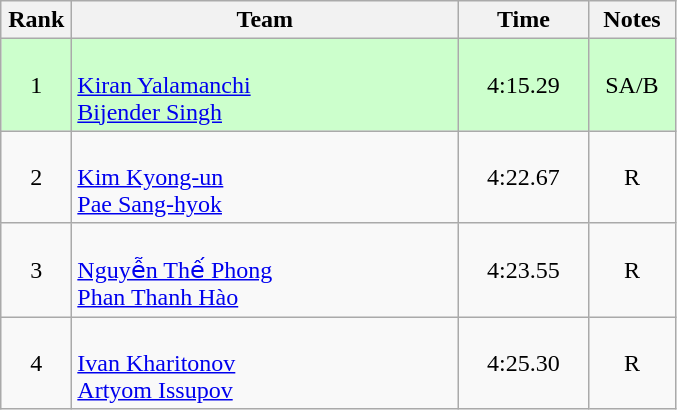<table class=wikitable style="text-align:center">
<tr>
<th width=40>Rank</th>
<th width=250>Team</th>
<th width=80>Time</th>
<th width=50>Notes</th>
</tr>
<tr bgcolor="ccffcc">
<td>1</td>
<td align=left><br><a href='#'>Kiran Yalamanchi</a><br><a href='#'>Bijender Singh</a></td>
<td>4:15.29</td>
<td>SA/B</td>
</tr>
<tr>
<td>2</td>
<td align=left><br><a href='#'>Kim Kyong-un</a><br><a href='#'>Pae Sang-hyok</a></td>
<td>4:22.67</td>
<td>R</td>
</tr>
<tr>
<td>3</td>
<td align=left><br><a href='#'>Nguyễn Thế Phong</a><br><a href='#'>Phan Thanh Hào</a></td>
<td>4:23.55</td>
<td>R</td>
</tr>
<tr>
<td>4</td>
<td align=left><br><a href='#'>Ivan Kharitonov</a><br><a href='#'>Artyom Issupov</a></td>
<td>4:25.30</td>
<td>R</td>
</tr>
</table>
